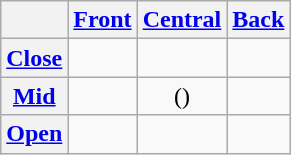<table class="wikitable" style="text-align:center">
<tr>
<th></th>
<th><a href='#'>Front</a></th>
<th><a href='#'>Central</a></th>
<th><a href='#'>Back</a></th>
</tr>
<tr align="center">
<th><a href='#'>Close</a></th>
<td></td>
<td></td>
<td></td>
</tr>
<tr>
<th><a href='#'>Mid</a></th>
<td></td>
<td>()</td>
<td></td>
</tr>
<tr align="center">
<th><a href='#'>Open</a></th>
<td></td>
<td></td>
<td></td>
</tr>
</table>
